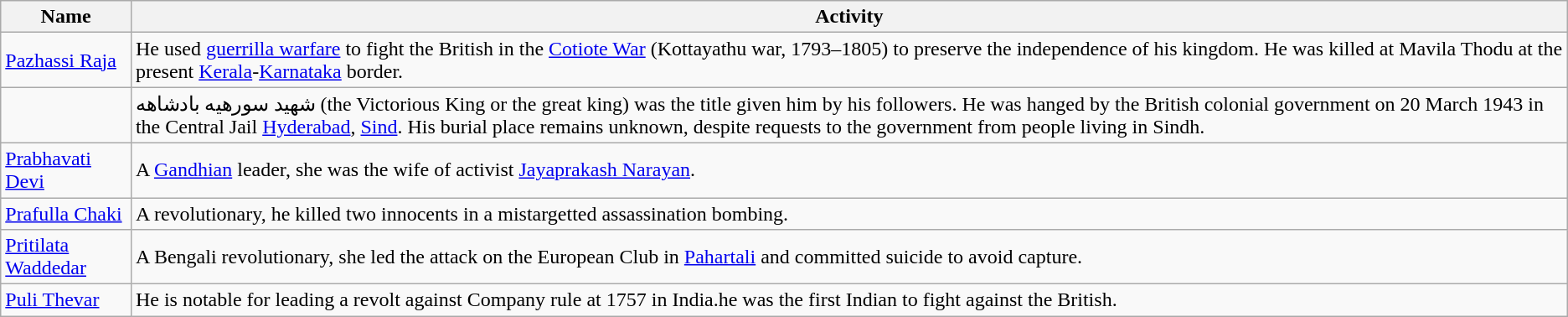<table class="wikitable">
<tr>
<th>Name</th>
<th>Activity</th>
</tr>
<tr>
<td><a href='#'>Pazhassi Raja</a></td>
<td>He used <a href='#'>guerrilla warfare</a> to fight the British in the <a href='#'>Cotiote War</a> (Kottayathu war, 1793–1805) to preserve the independence of his kingdom. He was killed at Mavila Thodu at the present <a href='#'>Kerala</a>-<a href='#'>Karnataka</a> border.</td>
</tr>
<tr>
<td Soreh Badshah></td>
<td>شهيد سورهيه بادشاهه (the Victorious King or the great king) was the title given him by his followers. He was hanged by the British colonial government on 20 March 1943 in the Central Jail <a href='#'>Hyderabad</a>, <a href='#'>Sind</a>. His burial place remains unknown, despite requests to the government from people living in Sindh.</td>
</tr>
<tr>
<td><a href='#'>Prabhavati Devi</a></td>
<td>A <a href='#'>Gandhian</a> leader, she was the wife of activist <a href='#'>Jayaprakash Narayan</a>.</td>
</tr>
<tr>
<td><a href='#'>Prafulla Chaki</a></td>
<td>A revolutionary, he killed two innocents in a mistargetted assassination bombing.</td>
</tr>
<tr>
<td><a href='#'>Pritilata Waddedar</a></td>
<td>A Bengali revolutionary, she led the attack on the European Club in <a href='#'>Pahartali</a> and committed suicide to avoid capture.</td>
</tr>
<tr>
<td><a href='#'>Puli Thevar</a></td>
<td>He is notable for leading a revolt against Company rule at 1757 in India.he was the first Indian to fight against the British.</td>
</tr>
</table>
